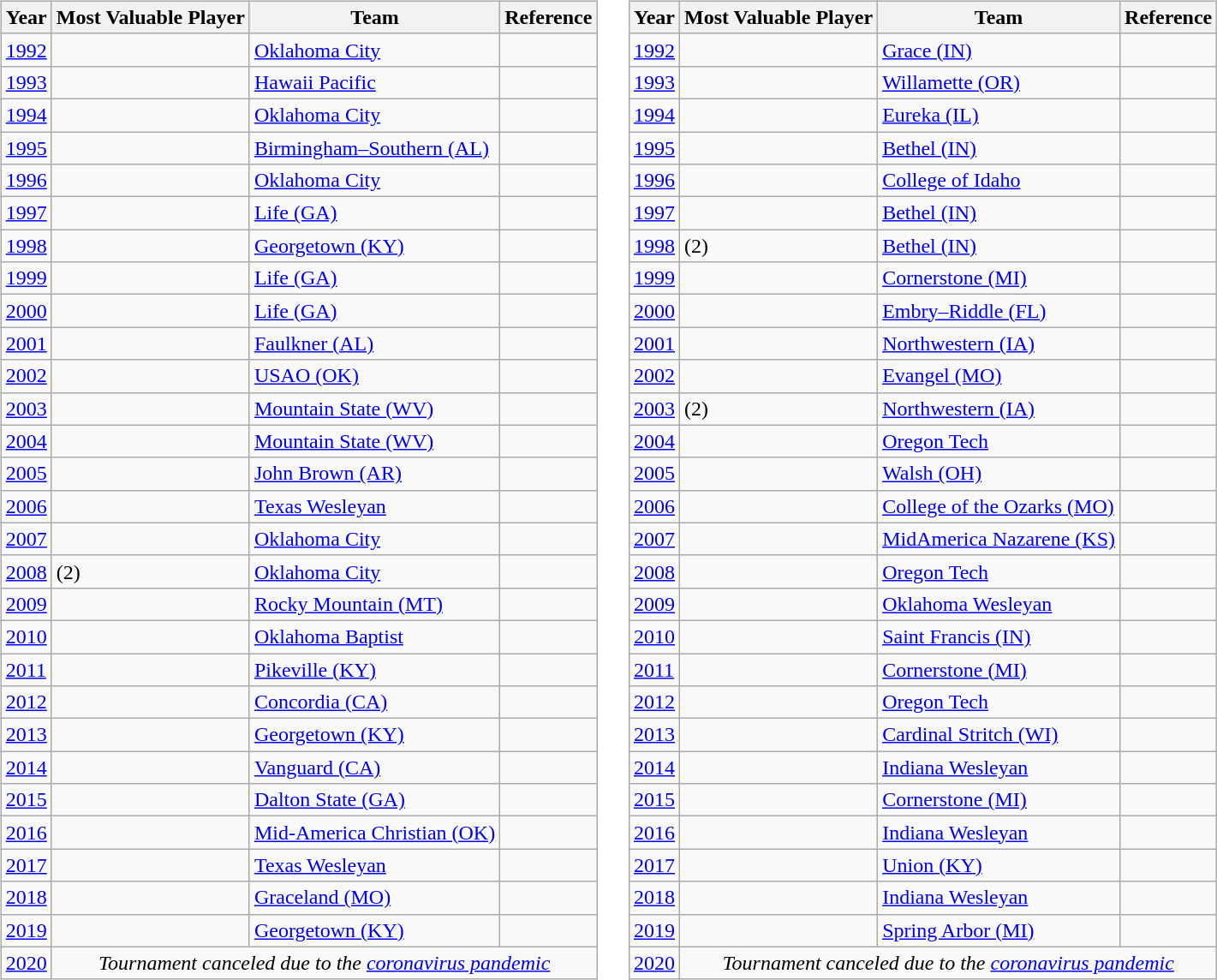<table>
<tr style="vertical-align:top">
<td><br><table class="wikitable sortable" style="margin-left:auto;margin-right:auto" style="text-align:center">
<tr>
<th>Year</th>
<th>Most Valuable Player</th>
<th>Team</th>
<th class="unsortable">Reference</th>
</tr>
<tr>
<td><a href='#'>1992</a></td>
<td></td>
<td><a href='#'>Oklahoma City</a></td>
<td align="center"></td>
</tr>
<tr>
<td><a href='#'>1993</a></td>
<td></td>
<td><a href='#'>Hawaii Pacific</a></td>
<td align="center"></td>
</tr>
<tr>
<td><a href='#'>1994</a></td>
<td></td>
<td><a href='#'>Oklahoma City</a></td>
<td align="center"></td>
</tr>
<tr>
<td><a href='#'>1995</a></td>
<td></td>
<td><a href='#'>Birmingham–Southern (AL)</a></td>
<td align="center"></td>
</tr>
<tr>
<td><a href='#'>1996</a></td>
<td></td>
<td><a href='#'>Oklahoma City</a></td>
<td align="center"></td>
</tr>
<tr>
<td><a href='#'>1997</a></td>
<td></td>
<td><a href='#'>Life (GA)</a></td>
<td align="center"></td>
</tr>
<tr>
<td><a href='#'>1998</a></td>
<td></td>
<td><a href='#'>Georgetown (KY)</a></td>
<td align="center"></td>
</tr>
<tr>
<td><a href='#'>1999</a></td>
<td></td>
<td><a href='#'>Life (GA)</a></td>
<td align="center"></td>
</tr>
<tr>
<td><a href='#'>2000</a></td>
<td></td>
<td><a href='#'>Life (GA)</a></td>
<td align="center"></td>
</tr>
<tr>
<td><a href='#'>2001</a></td>
<td></td>
<td><a href='#'>Faulkner (AL)</a></td>
<td align="center"></td>
</tr>
<tr>
<td><a href='#'>2002</a></td>
<td></td>
<td><a href='#'>USAO (OK)</a></td>
<td align="center"></td>
</tr>
<tr>
<td><a href='#'>2003</a></td>
<td></td>
<td><a href='#'>Mountain State (WV)</a></td>
<td align="center"></td>
</tr>
<tr>
<td><a href='#'>2004</a></td>
<td></td>
<td><a href='#'>Mountain State (WV)</a></td>
<td align="center"></td>
</tr>
<tr>
<td><a href='#'>2005</a></td>
<td></td>
<td><a href='#'>John Brown (AR)</a></td>
<td align="center"></td>
</tr>
<tr>
<td><a href='#'>2006</a></td>
<td></td>
<td><a href='#'>Texas Wesleyan</a></td>
<td align="center"></td>
</tr>
<tr>
<td><a href='#'>2007</a></td>
<td></td>
<td><a href='#'>Oklahoma City</a></td>
<td align="center"></td>
</tr>
<tr>
<td><a href='#'>2008</a></td>
<td> (2)</td>
<td><a href='#'>Oklahoma City</a></td>
<td align="center"></td>
</tr>
<tr>
<td><a href='#'>2009</a></td>
<td></td>
<td><a href='#'>Rocky Mountain (MT)</a></td>
<td align="center"></td>
</tr>
<tr>
<td><a href='#'>2010</a></td>
<td></td>
<td><a href='#'>Oklahoma Baptist</a></td>
<td align="center"></td>
</tr>
<tr>
<td><a href='#'>2011</a></td>
<td></td>
<td><a href='#'>Pikeville (KY)</a></td>
<td align="center"></td>
</tr>
<tr>
<td><a href='#'>2012</a></td>
<td></td>
<td><a href='#'>Concordia (CA)</a></td>
<td align="center"></td>
</tr>
<tr>
<td><a href='#'>2013</a></td>
<td></td>
<td><a href='#'>Georgetown (KY)</a></td>
<td align="center"></td>
</tr>
<tr>
<td><a href='#'>2014</a></td>
<td></td>
<td><a href='#'>Vanguard (CA)</a></td>
<td align="center"></td>
</tr>
<tr>
<td><a href='#'>2015</a></td>
<td></td>
<td><a href='#'>Dalton State (GA)</a></td>
<td align="center"></td>
</tr>
<tr>
<td><a href='#'>2016</a></td>
<td></td>
<td><a href='#'>Mid-America Christian (OK)</a></td>
<td align="center"></td>
</tr>
<tr>
<td><a href='#'>2017</a></td>
<td></td>
<td><a href='#'>Texas Wesleyan</a></td>
<td align="center"></td>
</tr>
<tr>
<td><a href='#'>2018</a></td>
<td></td>
<td><a href='#'>Graceland (MO)</a></td>
<td align="center"></td>
</tr>
<tr>
<td><a href='#'>2019</a></td>
<td></td>
<td><a href='#'>Georgetown (KY)</a></td>
<td align="center"></td>
</tr>
<tr>
<td><a href='#'>2020</a></td>
<td colspan="3" align="center"><em>Tournament canceled due to the <a href='#'>coronavirus pandemic</a></em></td>
</tr>
</table>
</td>
<td></td>
<td></td>
<td></td>
<td></td>
<td></td>
<td><br><table class="wikitable sortable" style="margin-left:auto;margin-right:auto" style="text-align:center">
<tr>
<th>Year</th>
<th>Most Valuable Player</th>
<th>Team</th>
<th class="unsortable">Reference</th>
</tr>
<tr>
<td><a href='#'>1992</a></td>
<td></td>
<td><a href='#'>Grace (IN)</a></td>
<td align="center"></td>
</tr>
<tr>
<td><a href='#'>1993</a></td>
<td></td>
<td><a href='#'>Willamette (OR)</a></td>
<td align="center"></td>
</tr>
<tr>
<td><a href='#'>1994</a></td>
<td></td>
<td><a href='#'>Eureka (IL)</a></td>
<td align="center"></td>
</tr>
<tr>
<td><a href='#'>1995</a></td>
<td></td>
<td><a href='#'>Bethel (IN)</a></td>
<td align="center"></td>
</tr>
<tr>
<td><a href='#'>1996</a></td>
<td></td>
<td><a href='#'>College of Idaho</a></td>
<td align="center"></td>
</tr>
<tr>
<td><a href='#'>1997</a></td>
<td></td>
<td><a href='#'>Bethel (IN)</a></td>
<td align="center"></td>
</tr>
<tr>
<td><a href='#'>1998</a></td>
<td> (2)</td>
<td><a href='#'>Bethel (IN)</a></td>
<td align="center"></td>
</tr>
<tr>
<td><a href='#'>1999</a></td>
<td></td>
<td><a href='#'>Cornerstone (MI)</a></td>
<td align="center"></td>
</tr>
<tr>
<td><a href='#'>2000</a></td>
<td></td>
<td><a href='#'>Embry–Riddle (FL)</a></td>
<td align="center"></td>
</tr>
<tr>
<td><a href='#'>2001</a></td>
<td></td>
<td><a href='#'>Northwestern (IA)</a></td>
<td align="center"></td>
</tr>
<tr>
<td><a href='#'>2002</a></td>
<td></td>
<td><a href='#'>Evangel (MO)</a></td>
<td align="center"></td>
</tr>
<tr>
<td><a href='#'>2003</a></td>
<td> (2)</td>
<td><a href='#'>Northwestern (IA)</a></td>
<td align="center"></td>
</tr>
<tr>
<td><a href='#'>2004</a></td>
<td></td>
<td><a href='#'>Oregon Tech</a></td>
<td align="center"></td>
</tr>
<tr>
<td><a href='#'>2005</a></td>
<td></td>
<td><a href='#'>Walsh (OH)</a></td>
<td align="center"></td>
</tr>
<tr>
<td><a href='#'>2006</a></td>
<td></td>
<td><a href='#'>College of the Ozarks (MO)</a></td>
<td align="center"></td>
</tr>
<tr>
<td><a href='#'>2007</a></td>
<td></td>
<td><a href='#'>MidAmerica Nazarene (KS)</a></td>
<td align="center"></td>
</tr>
<tr>
<td><a href='#'>2008</a></td>
<td></td>
<td><a href='#'>Oregon Tech</a></td>
<td align="center"></td>
</tr>
<tr>
<td><a href='#'>2009</a></td>
<td></td>
<td><a href='#'>Oklahoma Wesleyan</a></td>
<td align="center"></td>
</tr>
<tr>
<td><a href='#'>2010</a></td>
<td></td>
<td><a href='#'>Saint Francis (IN)</a></td>
<td align="center"></td>
</tr>
<tr>
<td><a href='#'>2011</a></td>
<td></td>
<td><a href='#'>Cornerstone (MI)</a></td>
<td align="center"></td>
</tr>
<tr>
<td><a href='#'>2012</a></td>
<td></td>
<td><a href='#'>Oregon Tech</a></td>
<td align="center"></td>
</tr>
<tr>
<td><a href='#'>2013</a></td>
<td></td>
<td><a href='#'>Cardinal Stritch (WI)</a></td>
<td align="center"></td>
</tr>
<tr>
<td><a href='#'>2014</a></td>
<td></td>
<td><a href='#'>Indiana Wesleyan</a></td>
<td align="center"></td>
</tr>
<tr>
<td><a href='#'>2015</a></td>
<td></td>
<td><a href='#'>Cornerstone (MI)</a></td>
<td align="center"></td>
</tr>
<tr>
<td><a href='#'>2016</a></td>
<td></td>
<td><a href='#'>Indiana Wesleyan</a></td>
<td align="center"></td>
</tr>
<tr>
<td><a href='#'>2017</a></td>
<td></td>
<td><a href='#'>Union (KY)</a></td>
<td align="center"></td>
</tr>
<tr>
<td><a href='#'>2018</a></td>
<td></td>
<td><a href='#'>Indiana Wesleyan</a></td>
<td align="center"></td>
</tr>
<tr>
<td><a href='#'>2019</a></td>
<td></td>
<td><a href='#'>Spring Arbor (MI)</a></td>
<td align="center"></td>
</tr>
<tr>
<td><a href='#'>2020</a></td>
<td colspan="3" align="center"><em>Tournament canceled due to the <a href='#'>coronavirus pandemic</a></em></td>
</tr>
</table>
</td>
</tr>
</table>
